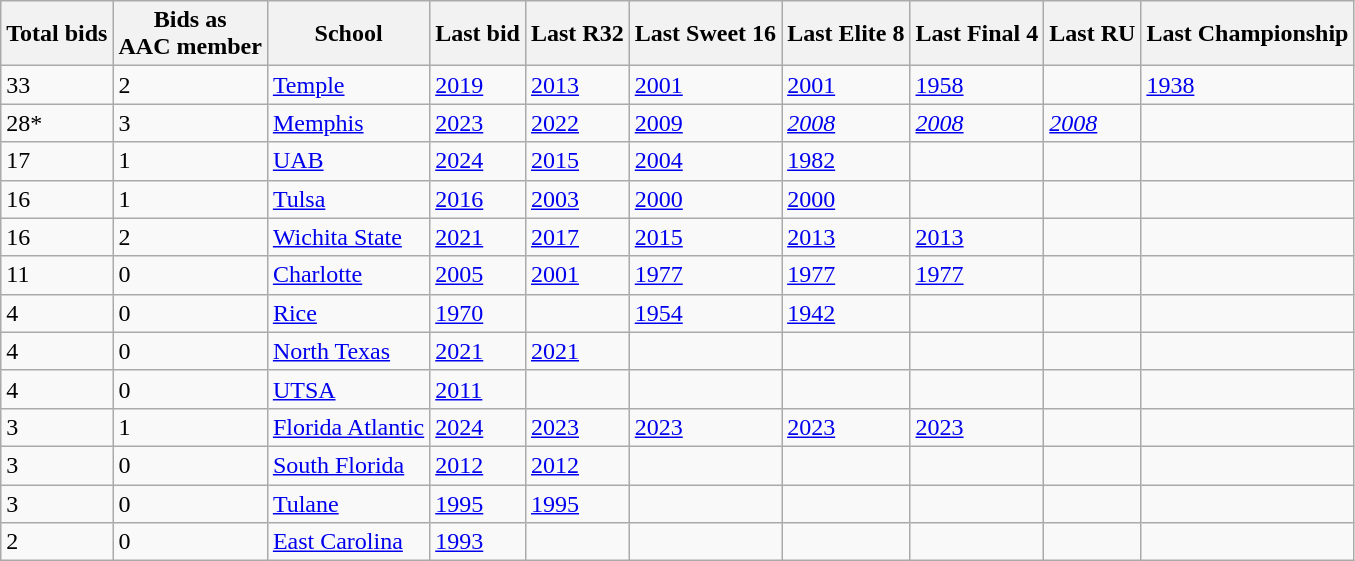<table class="wikitable sortable">
<tr>
<th>Total bids</th>
<th>Bids as<br>AAC member</th>
<th>School</th>
<th>Last bid</th>
<th>Last R32</th>
<th>Last Sweet 16</th>
<th>Last Elite 8</th>
<th>Last Final 4</th>
<th>Last RU</th>
<th>Last Championship</th>
</tr>
<tr>
<td>33</td>
<td>2</td>
<td><a href='#'>Temple</a></td>
<td><a href='#'>2019</a></td>
<td><a href='#'>2013</a></td>
<td><a href='#'>2001</a></td>
<td><a href='#'>2001</a></td>
<td><a href='#'>1958</a></td>
<td></td>
<td><a href='#'>1938</a></td>
</tr>
<tr>
<td>28*</td>
<td>3</td>
<td><a href='#'>Memphis</a></td>
<td><a href='#'>2023</a></td>
<td><a href='#'>2022</a></td>
<td><a href='#'>2009</a></td>
<td><em><a href='#'>2008</a></em></td>
<td><em><a href='#'>2008</a></em></td>
<td><em><a href='#'>2008</a></em></td>
<td></td>
</tr>
<tr>
<td>17</td>
<td>1</td>
<td><a href='#'>UAB</a></td>
<td><a href='#'>2024</a></td>
<td><a href='#'>2015</a></td>
<td><a href='#'>2004</a></td>
<td><a href='#'>1982</a></td>
<td></td>
<td></td>
<td></td>
</tr>
<tr>
<td>16</td>
<td>1</td>
<td><a href='#'>Tulsa</a></td>
<td><a href='#'>2016</a></td>
<td><a href='#'>2003</a></td>
<td><a href='#'>2000</a></td>
<td><a href='#'>2000</a></td>
<td></td>
<td></td>
<td></td>
</tr>
<tr>
<td>16</td>
<td>2</td>
<td><a href='#'>Wichita State</a></td>
<td><a href='#'>2021</a></td>
<td><a href='#'>2017</a></td>
<td><a href='#'>2015</a></td>
<td><a href='#'>2013</a></td>
<td><a href='#'>2013</a></td>
<td></td>
<td></td>
</tr>
<tr>
<td>11</td>
<td>0</td>
<td><a href='#'>Charlotte</a></td>
<td><a href='#'>2005</a></td>
<td><a href='#'>2001</a></td>
<td><a href='#'>1977</a></td>
<td><a href='#'>1977</a></td>
<td><a href='#'>1977</a></td>
<td></td>
<td></td>
</tr>
<tr>
<td>4</td>
<td>0</td>
<td><a href='#'>Rice</a></td>
<td><a href='#'>1970</a></td>
<td></td>
<td><a href='#'>1954</a></td>
<td><a href='#'>1942</a></td>
<td></td>
<td></td>
<td></td>
</tr>
<tr>
<td>4</td>
<td>0</td>
<td><a href='#'>North Texas</a></td>
<td><a href='#'>2021</a></td>
<td><a href='#'>2021</a></td>
<td></td>
<td></td>
<td></td>
<td></td>
<td></td>
</tr>
<tr>
<td>4</td>
<td>0</td>
<td><a href='#'>UTSA</a></td>
<td><a href='#'>2011</a></td>
<td></td>
<td></td>
<td></td>
<td></td>
<td></td>
<td></td>
</tr>
<tr>
<td>3</td>
<td>1</td>
<td><a href='#'>Florida Atlantic</a></td>
<td><a href='#'>2024</a></td>
<td><a href='#'>2023</a></td>
<td><a href='#'>2023</a></td>
<td><a href='#'>2023</a></td>
<td><a href='#'>2023</a></td>
<td></td>
<td></td>
</tr>
<tr>
<td>3</td>
<td>0</td>
<td><a href='#'>South Florida</a></td>
<td><a href='#'>2012</a></td>
<td><a href='#'>2012</a></td>
<td></td>
<td></td>
<td></td>
<td></td>
<td></td>
</tr>
<tr>
<td>3</td>
<td>0</td>
<td><a href='#'>Tulane</a></td>
<td><a href='#'>1995</a></td>
<td><a href='#'>1995</a></td>
<td></td>
<td></td>
<td></td>
<td></td>
<td></td>
</tr>
<tr>
<td>2</td>
<td>0</td>
<td><a href='#'>East Carolina</a></td>
<td><a href='#'>1993</a></td>
<td></td>
<td></td>
<td></td>
<td></td>
<td></td>
<td></td>
</tr>
</table>
